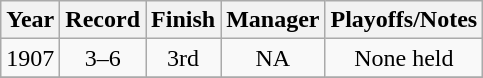<table class="wikitable" style="text-align:center">
<tr>
<th>Year</th>
<th>Record</th>
<th>Finish</th>
<th>Manager</th>
<th>Playoffs/Notes</th>
</tr>
<tr>
<td>1907</td>
<td>3–6</td>
<td>3rd</td>
<td>NA</td>
<td>None held</td>
</tr>
<tr>
</tr>
</table>
